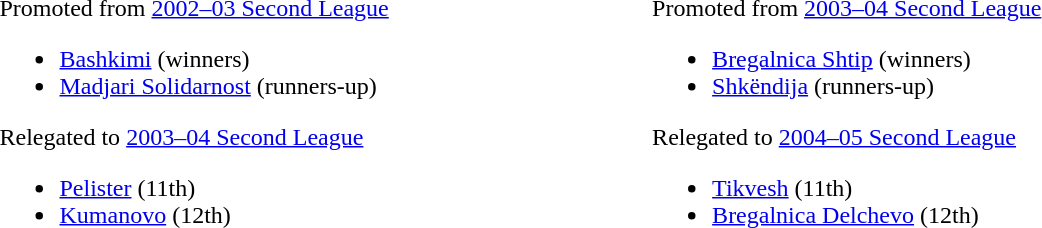<table style="border:0;width:69%;">
<tr style="vertical-align:top;">
<td><br>Promoted from <a href='#'>2002–03 Second League</a><ul><li><a href='#'>Bashkimi</a> (winners)</li><li><a href='#'>Madjari Solidarnost</a> (runners-up)</li></ul>Relegated to <a href='#'>2003–04 Second League</a><ul><li><a href='#'>Pelister</a> (11th)</li><li><a href='#'>Kumanovo</a> (12th)</li></ul></td>
<td><br>Promoted from <a href='#'>2003–04 Second League</a><ul><li><a href='#'>Bregalnica Shtip</a> (winners)</li><li><a href='#'>Shkëndija</a> (runners-up)</li></ul>Relegated to <a href='#'>2004–05 Second League</a><ul><li><a href='#'>Tikvesh</a> (11th)</li><li><a href='#'>Bregalnica Delchevo</a> (12th)</li></ul></td>
</tr>
</table>
